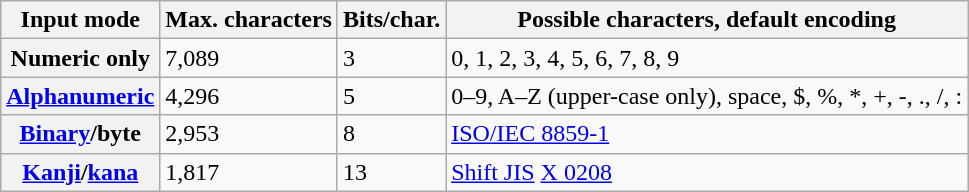<table class="wikitable">
<tr>
<th>Input mode</th>
<th>Max. characters</th>
<th>Bits/char.</th>
<th>Possible characters, default encoding</th>
</tr>
<tr>
<th>Numeric only</th>
<td>7,089</td>
<td>3</td>
<td>0, 1, 2, 3, 4, 5, 6, 7, 8, 9</td>
</tr>
<tr>
<th><a href='#'>Alphanumeric</a></th>
<td>4,296</td>
<td>5</td>
<td>0–9, A–Z (upper-case only), space, $, %, *, +, -, ., /, :</td>
</tr>
<tr>
<th><a href='#'>Binary</a>/byte</th>
<td>2,953</td>
<td>8</td>
<td><a href='#'>ISO/IEC 8859-1</a></td>
</tr>
<tr>
<th><a href='#'>Kanji</a>/<a href='#'>kana</a></th>
<td>1,817</td>
<td>13</td>
<td><a href='#'>Shift JIS</a> <a href='#'>X 0208</a></td>
</tr>
</table>
